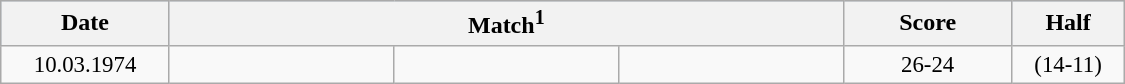<table width=750 class="wikitable">
<tr bgcolor="lightsteelblue">
<th width=15%>Date</th>
<th width=60% colspan=3>Match<sup>1</sup></th>
<th width=15%>Score</th>
<th>Half</th>
</tr>
<tr style=font-size:95%>
<td align=center>10.03.1974</td>
<td align=right><strong></strong></td>
<td></td>
<td align=left></td>
<td align=center>26-24</td>
<td align=center>(14-11)</td>
</tr>
</table>
